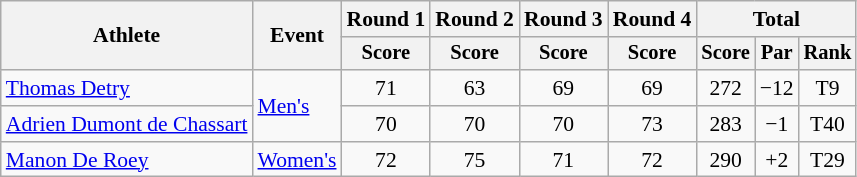<table class=wikitable style=font-size:90%;text-align:center>
<tr>
<th rowspan=2>Athlete</th>
<th rowspan=2>Event</th>
<th>Round 1</th>
<th>Round 2</th>
<th>Round 3</th>
<th>Round 4</th>
<th colspan=3>Total</th>
</tr>
<tr style=font-size:95%>
<th>Score</th>
<th>Score</th>
<th>Score</th>
<th>Score</th>
<th>Score</th>
<th>Par</th>
<th>Rank</th>
</tr>
<tr>
<td align=left><a href='#'>Thomas Detry</a></td>
<td align=left rowspan=2><a href='#'>Men's</a></td>
<td>71</td>
<td>63</td>
<td>69</td>
<td>69</td>
<td>272</td>
<td>−12</td>
<td>T9</td>
</tr>
<tr>
<td align=left><a href='#'>Adrien Dumont de Chassart</a></td>
<td>70</td>
<td>70</td>
<td>70</td>
<td>73</td>
<td>283</td>
<td>−1</td>
<td>T40</td>
</tr>
<tr>
<td align=left><a href='#'>Manon De Roey</a></td>
<td align=left><a href='#'>Women's</a></td>
<td>72</td>
<td>75</td>
<td>71</td>
<td>72</td>
<td>290</td>
<td>+2</td>
<td>T29</td>
</tr>
</table>
